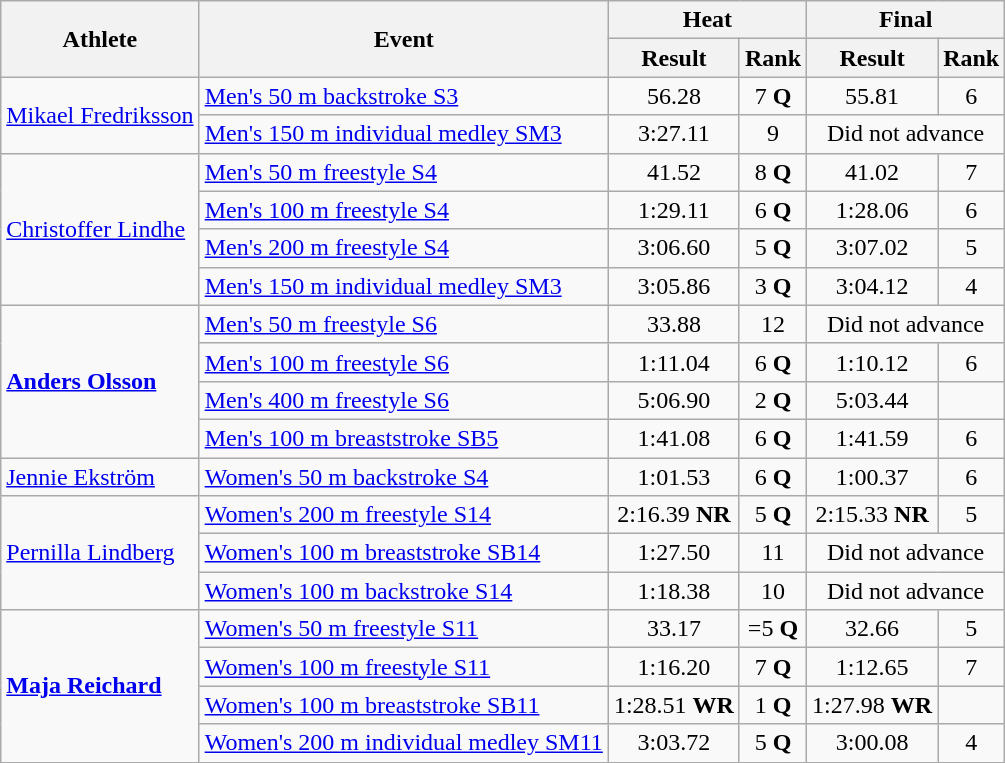<table class="wikitable">
<tr>
<th rowspan="2">Athlete</th>
<th rowspan="2">Event</th>
<th colspan="2">Heat</th>
<th colspan="2">Final</th>
</tr>
<tr>
<th>Result</th>
<th>Rank</th>
<th>Result</th>
<th>Rank</th>
</tr>
<tr>
<td rowspan=2><a href='#'>Mikael Fredriksson</a></td>
<td><a href='#'>Men's 50 m backstroke S3</a></td>
<td align=center>56.28</td>
<td align=center>7 <strong>Q</strong></td>
<td align=center>55.81</td>
<td align=center>6</td>
</tr>
<tr>
<td><a href='#'>Men's 150 m individual medley SM3</a></td>
<td align=center>3:27.11</td>
<td align=center>9</td>
<td colspan=2 align=center>Did not advance</td>
</tr>
<tr>
<td rowspan=4><a href='#'>Christoffer Lindhe</a></td>
<td><a href='#'>Men's 50 m freestyle S4</a></td>
<td align=center>41.52</td>
<td align=center>8 <strong>Q</strong></td>
<td align=center>41.02</td>
<td align=center>7</td>
</tr>
<tr>
<td><a href='#'>Men's 100 m freestyle S4</a></td>
<td align=center>1:29.11</td>
<td align=center>6 <strong>Q</strong></td>
<td align=center>1:28.06</td>
<td align=center>6</td>
</tr>
<tr>
<td><a href='#'>Men's 200 m freestyle S4</a></td>
<td align=center>3:06.60</td>
<td align=center>5 <strong>Q</strong></td>
<td align=center>3:07.02</td>
<td align=center>5</td>
</tr>
<tr>
<td><a href='#'>Men's 150 m individual medley SM3</a></td>
<td align=center>3:05.86</td>
<td align=center>3 <strong>Q</strong></td>
<td align=center>3:04.12</td>
<td align=center>4</td>
</tr>
<tr>
<td rowspan=4><strong><a href='#'>Anders Olsson</a></strong></td>
<td><a href='#'>Men's 50 m freestyle S6</a></td>
<td align=center>33.88</td>
<td align=center>12</td>
<td align=center colspan=2>Did not advance</td>
</tr>
<tr>
<td><a href='#'>Men's 100 m freestyle S6</a></td>
<td align=center>1:11.04</td>
<td align=center>6 <strong>Q</strong></td>
<td align=center>1:10.12</td>
<td align=center>6</td>
</tr>
<tr>
<td><a href='#'>Men's 400 m freestyle S6</a></td>
<td align=center>5:06.90</td>
<td align=center>2 <strong>Q</strong></td>
<td align=center>5:03.44</td>
<td align=center></td>
</tr>
<tr>
<td><a href='#'>Men's 100 m breaststroke SB5</a></td>
<td align=center>1:41.08</td>
<td align=center>6 <strong>Q</strong></td>
<td align=center>1:41.59</td>
<td align=center>6</td>
</tr>
<tr>
<td><a href='#'>Jennie Ekström</a></td>
<td><a href='#'>Women's 50 m backstroke S4</a></td>
<td align=center>1:01.53</td>
<td align=center>6 <strong>Q</strong></td>
<td align=center>1:00.37</td>
<td align=center>6</td>
</tr>
<tr>
<td rowspan=3><a href='#'>Pernilla Lindberg</a></td>
<td><a href='#'>Women's 200 m freestyle S14</a></td>
<td align=center>2:16.39 <strong>NR</strong></td>
<td align=center>5 <strong>Q</strong></td>
<td align=center>2:15.33 <strong>NR</strong></td>
<td align=center>5</td>
</tr>
<tr>
<td><a href='#'>Women's 100 m breaststroke SB14</a></td>
<td align=center>1:27.50</td>
<td align=center>11</td>
<td colspan=2 align=center>Did not advance</td>
</tr>
<tr>
<td><a href='#'>Women's 100 m backstroke S14</a></td>
<td align=center>1:18.38</td>
<td align=center>10</td>
<td align=center colspan=2>Did not advance</td>
</tr>
<tr>
<td rowspan=4><strong><a href='#'>Maja Reichard</a></strong></td>
<td><a href='#'>Women's 50 m freestyle S11</a></td>
<td align=center>33.17</td>
<td align=center>=5 <strong>Q</strong></td>
<td align=center>32.66</td>
<td align=center>5</td>
</tr>
<tr>
<td><a href='#'>Women's 100 m freestyle S11</a></td>
<td align=center>1:16.20</td>
<td align=center>7 <strong>Q</strong></td>
<td align=center>1:12.65</td>
<td align=center>7</td>
</tr>
<tr>
<td><a href='#'>Women's 100 m breaststroke SB11</a></td>
<td align=center>1:28.51 <strong>WR</strong></td>
<td align=center>1 <strong>Q</strong></td>
<td align=center>1:27.98 <strong>WR</strong></td>
<td align=center></td>
</tr>
<tr>
<td><a href='#'>Women's 200 m individual medley SM11</a></td>
<td align=center>3:03.72</td>
<td align=center>5 <strong>Q</strong></td>
<td align=center>3:00.08</td>
<td align=center>4</td>
</tr>
</table>
